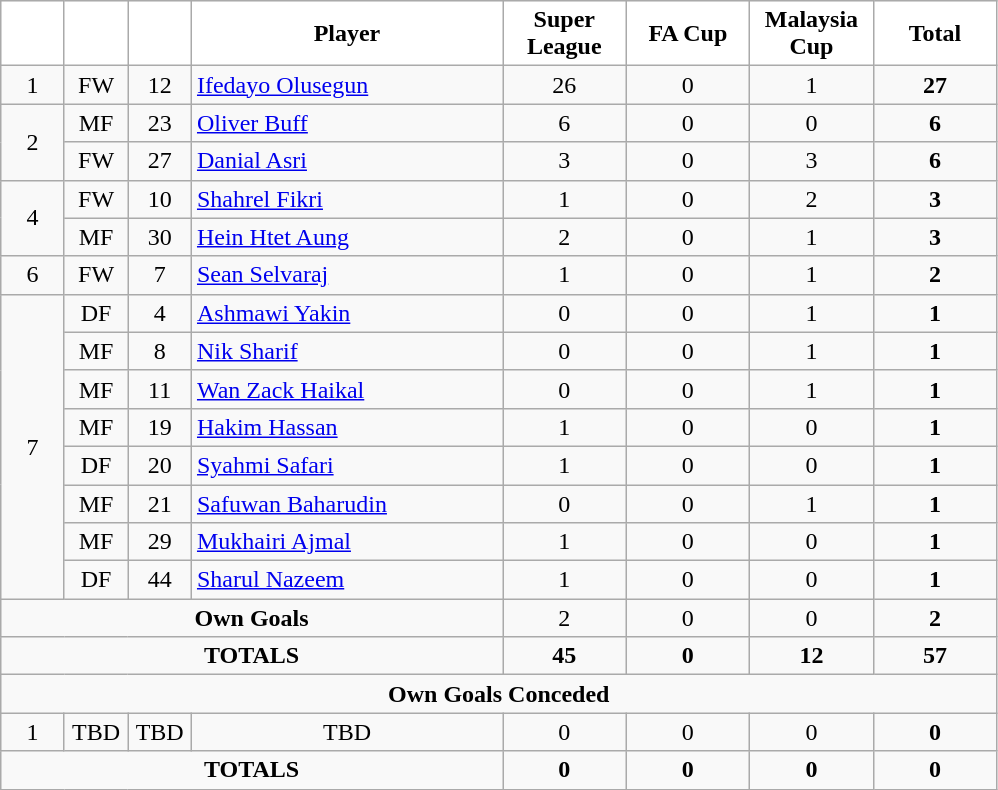<table class="wikitable" style="text-align:center;">
<tr>
<th style="background:white; color:black; width:35px;"></th>
<th style="background:white; color:black; width:35px;"></th>
<th style="background:white; color:black; width:35px;"></th>
<th style="background:white; color:black; width:200px;">Player</th>
<th style="background:white; color:black; width:75px;">Super League</th>
<th style="background:white; color:black; width:75px;">FA Cup</th>
<th style="background:white; color:black; width:75px;">Malaysia Cup</th>
<th style="background:white; color:black; width:75px;">Total</th>
</tr>
<tr>
<td>1</td>
<td>FW</td>
<td>12</td>
<td align="left"> <a href='#'>Ifedayo Olusegun</a></td>
<td>26</td>
<td>0</td>
<td>1</td>
<td><strong>27</strong></td>
</tr>
<tr>
<td rowspan="2">2</td>
<td>MF</td>
<td>23</td>
<td align="left"> <a href='#'>Oliver Buff</a></td>
<td>6</td>
<td>0</td>
<td>0</td>
<td><strong>6</strong></td>
</tr>
<tr>
<td>FW</td>
<td>27</td>
<td align="left"> <a href='#'>Danial Asri</a></td>
<td>3</td>
<td>0</td>
<td>3</td>
<td><strong>6</strong></td>
</tr>
<tr>
<td rowspan="2">4</td>
<td>FW</td>
<td>10</td>
<td align="left"> <a href='#'>Shahrel Fikri</a></td>
<td>1</td>
<td>0</td>
<td>2</td>
<td><strong>3</strong></td>
</tr>
<tr>
<td>MF</td>
<td>30</td>
<td align="left"> <a href='#'>Hein Htet Aung</a></td>
<td>2</td>
<td>0</td>
<td>1</td>
<td><strong>3</strong></td>
</tr>
<tr>
<td>6</td>
<td>FW</td>
<td>7</td>
<td align="left"> <a href='#'>Sean Selvaraj</a></td>
<td>1</td>
<td>0</td>
<td>1</td>
<td><strong>2</strong></td>
</tr>
<tr>
<td rowspan="8">7</td>
<td>DF</td>
<td>4</td>
<td align="left"> <a href='#'>Ashmawi Yakin</a></td>
<td>0</td>
<td>0</td>
<td>1</td>
<td><strong>1</strong></td>
</tr>
<tr>
<td>MF</td>
<td>8</td>
<td align="left"> <a href='#'>Nik Sharif</a></td>
<td>0</td>
<td>0</td>
<td>1</td>
<td><strong>1</strong></td>
</tr>
<tr>
<td>MF</td>
<td>11</td>
<td align="left"> <a href='#'>Wan Zack Haikal</a></td>
<td>0</td>
<td>0</td>
<td>1</td>
<td><strong>1</strong></td>
</tr>
<tr>
<td>MF</td>
<td>19</td>
<td align="left"> <a href='#'>Hakim Hassan</a></td>
<td>1</td>
<td>0</td>
<td>0</td>
<td><strong>1</strong></td>
</tr>
<tr>
<td>DF</td>
<td>20</td>
<td align="left"> <a href='#'>Syahmi Safari</a></td>
<td>1</td>
<td>0</td>
<td>0</td>
<td><strong>1</strong></td>
</tr>
<tr>
<td>MF</td>
<td>21</td>
<td align="left"> <a href='#'>Safuwan Baharudin</a></td>
<td>0</td>
<td>0</td>
<td>1</td>
<td><strong>1</strong></td>
</tr>
<tr>
<td>MF</td>
<td>29</td>
<td align="left"> <a href='#'>Mukhairi Ajmal</a></td>
<td>1</td>
<td>0</td>
<td>0</td>
<td><strong>1</strong></td>
</tr>
<tr>
<td>DF</td>
<td>44</td>
<td align="left"> <a href='#'>Sharul Nazeem</a></td>
<td>1</td>
<td>0</td>
<td>0</td>
<td><strong>1</strong></td>
</tr>
<tr>
<td colspan="4"><strong>Own Goals</strong></td>
<td>2</td>
<td>0</td>
<td>0</td>
<td><strong>2</strong></td>
</tr>
<tr>
<td colspan="4"><strong>TOTALS</strong></td>
<td><strong>45</strong></td>
<td><strong>0</strong></td>
<td><strong>12</strong></td>
<td><strong>57</strong></td>
</tr>
<tr>
<td colspan="9"><strong>Own Goals Conceded</strong></td>
</tr>
<tr>
<td>1</td>
<td>TBD</td>
<td>TBD</td>
<td>TBD</td>
<td>0</td>
<td>0</td>
<td>0</td>
<td><strong>0</strong></td>
</tr>
<tr>
<td colspan="4"><strong>TOTALS</strong></td>
<td><strong>0</strong></td>
<td><strong>0</strong></td>
<td><strong>0</strong></td>
<td><strong>0</strong></td>
</tr>
</table>
